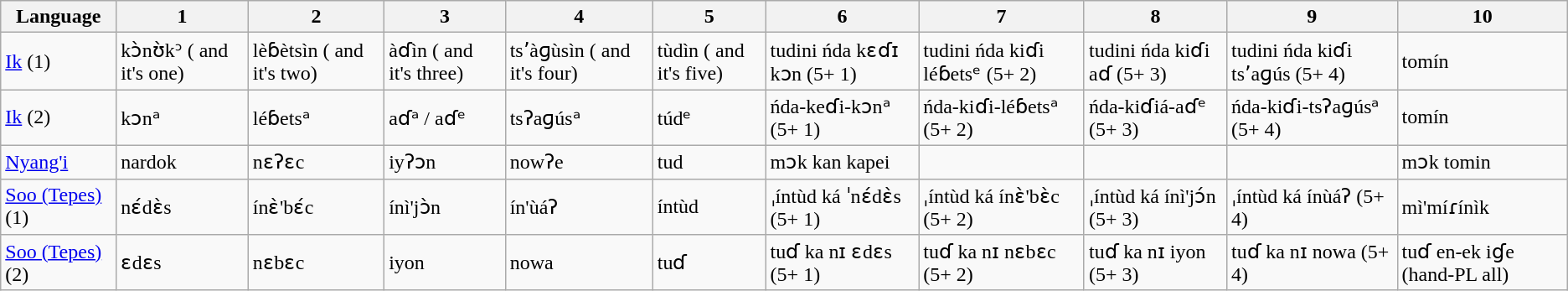<table class="wikitable sortable">
<tr>
<th>Language</th>
<th>1</th>
<th>2</th>
<th>3</th>
<th>4</th>
<th>5</th>
<th>6</th>
<th>7</th>
<th>8</th>
<th>9</th>
<th>10</th>
</tr>
<tr>
<td><a href='#'>Ik</a> (1)</td>
<td>kɔ̀nʊ̀kᵓ  ( and it's one)</td>
<td>lèɓètsìn ( and it's two)</td>
<td>àɗìn    ( and it's three)</td>
<td>tsʼàɡùsìn  ( and it's four)</td>
<td>tùdìn ( and it's five)</td>
<td>tudini ńda kɛɗɪ kɔn (5+ 1)</td>
<td>tudini ńda kiɗi léɓetsᵉ (5+ 2)</td>
<td>tudini ńda kiɗi aɗ  (5+ 3)</td>
<td>tudini ńda kiɗi tsʼaɡús (5+ 4)</td>
<td>tomín</td>
</tr>
<tr>
<td><a href='#'>Ik</a> (2)</td>
<td>kɔnᵃ</td>
<td>léɓetsᵃ</td>
<td>aɗᵃ / aɗᵉ</td>
<td>tsʔaɡúsᵃ</td>
<td>túdᵉ</td>
<td>ńda-keɗi-kɔnᵃ (5+ 1)</td>
<td>ńda-kiɗi-léɓetsᵃ (5+ 2)</td>
<td>ńda-kiɗiá-aɗᵉ  (5+ 3)</td>
<td>ńda-kiɗi-tsʔaɡúsᵃ (5+ 4)</td>
<td>tomín</td>
</tr>
<tr>
<td><a href='#'>Nyang'i</a></td>
<td>nardok</td>
<td>nɛʔɛc</td>
<td>iyʔɔn</td>
<td>nowʔe</td>
<td>tud</td>
<td>mɔk kan kapei</td>
<td></td>
<td></td>
<td></td>
<td>mɔk tomin</td>
</tr>
<tr>
<td><a href='#'>Soo (Tepes)</a> (1)</td>
<td>nɛ́dɛ̀s</td>
<td>ínɛ̀'bɛ́c</td>
<td>ínì'jɔ̀n</td>
<td>ín'ùáʔ</td>
<td>íntùd</td>
<td>ˌíntùd ká ˈnɛ́dɛ̀s  (5+ 1)</td>
<td>ˌíntùd ká ínɛ̀'bɛ̀c (5+ 2)</td>
<td>ˌíntùd ká ínì'jɔ́n  (5+ 3)</td>
<td>ˌíntùd ká ínùáʔ (5+ 4)</td>
<td>mì'míɾínìk</td>
</tr>
<tr>
<td><a href='#'>Soo (Tepes)</a> (2)</td>
<td>ɛdɛs</td>
<td>nɛbɛc</td>
<td>iyon</td>
<td>nowa</td>
<td>tuɗ</td>
<td>tuɗ ka nɪ ɛdɛs (5+ 1)</td>
<td>tuɗ ka nɪ nɛbɛc (5+ 2)</td>
<td>tuɗ ka nɪ iyon (5+ 3)</td>
<td>tuɗ ka nɪ nowa (5+ 4)</td>
<td>tuɗ en-ek iɠe (hand-PL all)</td>
</tr>
</table>
